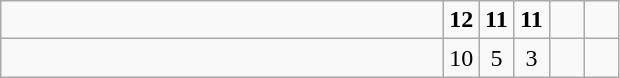<table class="wikitable">
<tr>
<td style="width:18em"><strong></strong></td>
<td align=center style="width:1em"><strong>12</strong></td>
<td align=center style="width:1em"><strong>11</strong></td>
<td align=center style="width:1em"><strong>11</strong></td>
<td align=center style="width:1em"></td>
<td align=center style="width:1em"></td>
</tr>
<tr>
<td style="width:18em"></td>
<td align=center style="width:1em">10</td>
<td align=center style="width:1em">5</td>
<td align=center style="width:1em">3</td>
<td align=center style="width:1em"></td>
<td align=center style="width:1em"></td>
</tr>
</table>
